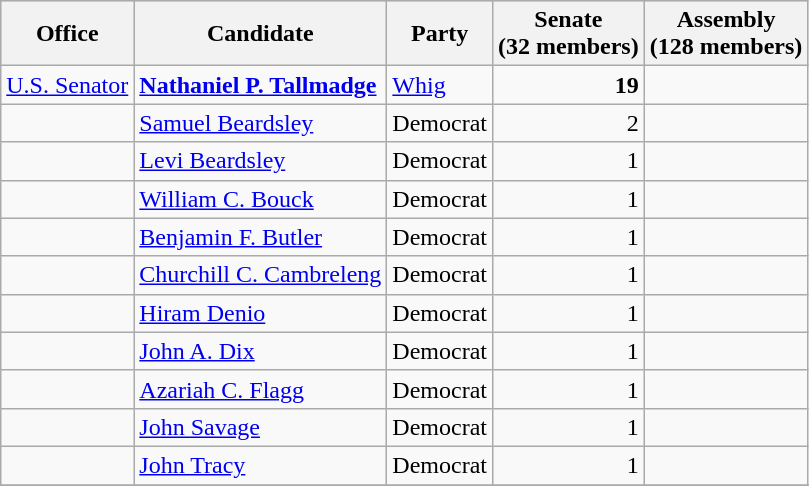<table class=wikitable>
<tr bgcolor=lightgrey>
<th>Office</th>
<th>Candidate</th>
<th>Party</th>
<th>Senate <br>(32 members)<br></th>
<th>Assembly <br>(128 members)</th>
</tr>
<tr>
<td><a href='#'>U.S. Senator</a></td>
<td><strong><a href='#'>Nathaniel P. Tallmadge</a></strong></td>
<td><a href='#'>Whig</a></td>
<td align="right"><strong>19</strong></td>
<td align="right"></td>
</tr>
<tr>
<td></td>
<td><a href='#'>Samuel Beardsley</a></td>
<td>Democrat</td>
<td align="right">2</td>
<td align="right"></td>
</tr>
<tr>
<td></td>
<td><a href='#'>Levi Beardsley</a></td>
<td>Democrat</td>
<td align="right">1</td>
<td align="right"></td>
</tr>
<tr>
<td></td>
<td><a href='#'>William C. Bouck</a></td>
<td>Democrat</td>
<td align="right">1</td>
<td align="right"></td>
</tr>
<tr>
<td></td>
<td><a href='#'>Benjamin F. Butler</a></td>
<td>Democrat</td>
<td align="right">1</td>
<td align="right"></td>
</tr>
<tr>
<td></td>
<td><a href='#'>Churchill C. Cambreleng</a></td>
<td>Democrat</td>
<td align="right">1</td>
<td align="right"></td>
</tr>
<tr>
<td></td>
<td><a href='#'>Hiram Denio</a></td>
<td>Democrat</td>
<td align="right">1</td>
<td align="right"></td>
</tr>
<tr>
<td></td>
<td><a href='#'>John A. Dix</a></td>
<td>Democrat</td>
<td align="right">1</td>
<td align="right"></td>
</tr>
<tr>
<td></td>
<td><a href='#'>Azariah C. Flagg</a></td>
<td>Democrat</td>
<td align="right">1</td>
<td align="right"></td>
</tr>
<tr>
<td></td>
<td><a href='#'>John Savage</a></td>
<td>Democrat</td>
<td align="right">1</td>
<td align="right"></td>
</tr>
<tr>
<td></td>
<td><a href='#'>John Tracy</a></td>
<td>Democrat</td>
<td align="right">1</td>
<td align="right"></td>
</tr>
<tr>
</tr>
</table>
